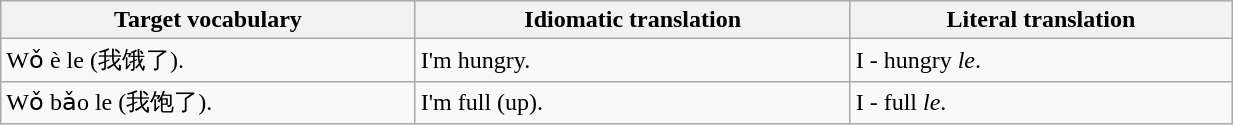<table class="wikitable" style="text-align:left; width:65%">
<tr>
<th scope="col">Target vocabulary</th>
<th scope="col">Idiomatic translation</th>
<th scope="col">Literal translation</th>
</tr>
<tr>
<td>Wǒ è le (我饿了).</td>
<td>I'm hungry.</td>
<td>I - hungry <em>le</em>.</td>
</tr>
<tr>
<td>Wǒ bǎo le (我饱了).</td>
<td>I'm full (up).</td>
<td>I - full <em>le</em>.</td>
</tr>
</table>
